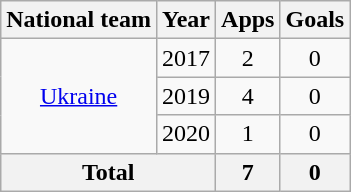<table class="wikitable" style="text-align:center;">
<tr>
<th>National team</th>
<th>Year</th>
<th>Apps</th>
<th>Goals</th>
</tr>
<tr>
<td rowspan="3"><a href='#'>Ukraine</a></td>
<td>2017</td>
<td>2</td>
<td>0</td>
</tr>
<tr>
<td>2019</td>
<td>4</td>
<td>0</td>
</tr>
<tr>
<td>2020</td>
<td>1</td>
<td>0</td>
</tr>
<tr>
<th colspan="2">Total</th>
<th>7</th>
<th>0</th>
</tr>
</table>
